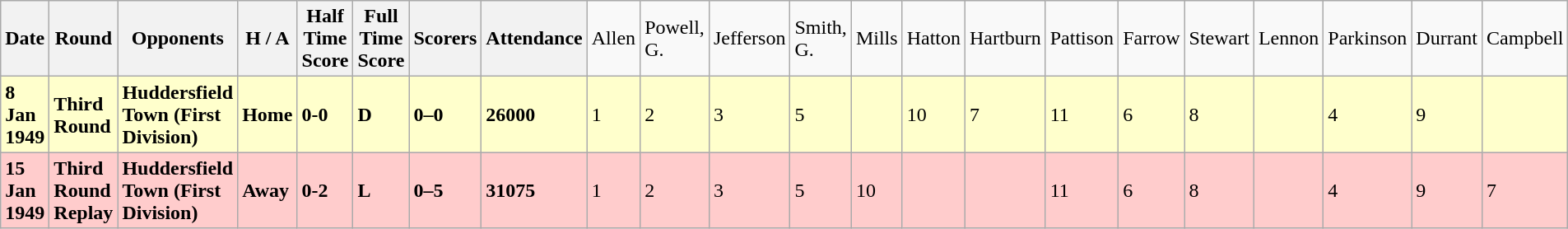<table class="wikitable">
<tr>
<th><strong>Date</strong></th>
<th><strong>Round</strong></th>
<th><strong>Opponents</strong></th>
<th><strong>H / A</strong></th>
<th><strong>Half Time Score</strong></th>
<th><strong>Full Time Score</strong></th>
<th><strong>Scorers</strong></th>
<th><strong>Attendance</strong></th>
<td>Allen</td>
<td>Powell, G.</td>
<td>Jefferson</td>
<td>Smith, G.</td>
<td>Mills</td>
<td>Hatton</td>
<td>Hartburn</td>
<td>Pattison</td>
<td>Farrow</td>
<td>Stewart</td>
<td>Lennon</td>
<td>Parkinson</td>
<td>Durrant</td>
<td>Campbell</td>
</tr>
<tr bgcolor="#FFFFCC">
<td><strong>8 Jan 1949</strong></td>
<td><strong>Third Round</strong></td>
<td><strong>Huddersfield Town (First Division)</strong></td>
<td><strong>Home</strong></td>
<td><strong>0-0</strong></td>
<td><strong>D</strong></td>
<td><strong>0–0</strong></td>
<td><strong>26000</strong></td>
<td>1</td>
<td>2</td>
<td>3</td>
<td>5</td>
<td></td>
<td>10</td>
<td>7</td>
<td>11</td>
<td>6</td>
<td>8</td>
<td></td>
<td>4</td>
<td>9</td>
<td></td>
</tr>
<tr bgcolor="#ffcccc">
<td><strong>15 Jan 1949</strong></td>
<td><strong>Third Round Replay</strong></td>
<td><strong>Huddersfield Town (First Division)</strong></td>
<td><strong>Away</strong></td>
<td><strong>0-2</strong></td>
<td><strong>L</strong></td>
<td><strong>0–5</strong></td>
<td><strong>31075</strong></td>
<td>1</td>
<td>2</td>
<td>3</td>
<td>5</td>
<td>10</td>
<td></td>
<td></td>
<td>11</td>
<td>6</td>
<td>8</td>
<td></td>
<td>4</td>
<td>9</td>
<td>7</td>
</tr>
</table>
